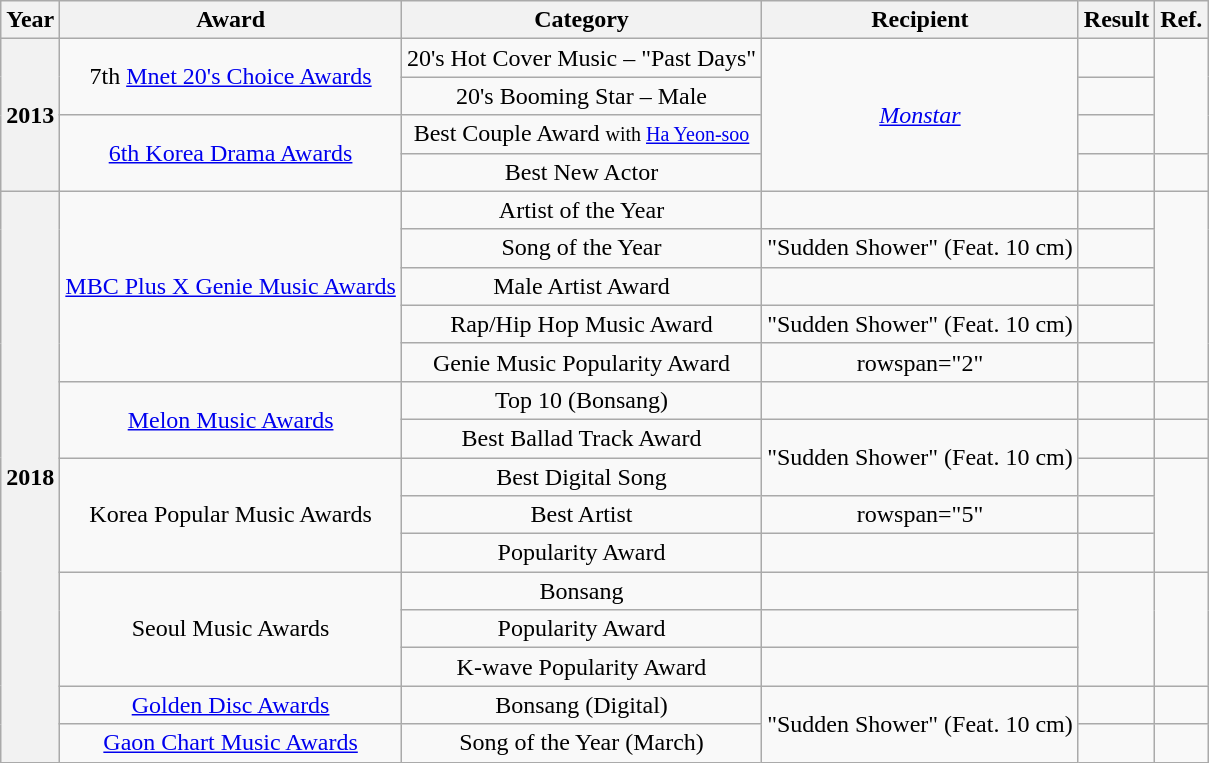<table class="wikitable" style="text-align:center">
<tr>
<th>Year</th>
<th>Award</th>
<th>Category</th>
<th>Recipient</th>
<th>Result</th>
<th>Ref.</th>
</tr>
<tr>
<th rowspan="4">2013</th>
<td rowspan="2">7th <a href='#'>Mnet 20's Choice Awards</a></td>
<td>20's Hot Cover Music – "Past Days"</td>
<td rowspan="4"><em><a href='#'>Monstar</a></em></td>
<td></td>
<td rowspan=3></td>
</tr>
<tr>
<td>20's Booming Star – Male</td>
<td></td>
</tr>
<tr>
<td rowspan="2"><a href='#'>6th Korea Drama Awards</a></td>
<td>Best Couple Award <small>with <a href='#'>Ha Yeon-soo</a> </small></td>
<td></td>
</tr>
<tr>
<td>Best New Actor</td>
<td></td>
<td></td>
</tr>
<tr>
<th rowspan="15">2018</th>
<td rowspan="5"><a href='#'>MBC Plus X Genie Music Awards</a></td>
<td>Artist of the Year</td>
<td></td>
<td></td>
<td rowspan=5></td>
</tr>
<tr>
<td>Song of the Year</td>
<td>"Sudden Shower" (Feat. 10 cm)</td>
<td></td>
</tr>
<tr>
<td>Male Artist Award</td>
<td></td>
<td></td>
</tr>
<tr>
<td>Rap/Hip Hop Music Award</td>
<td>"Sudden Shower" (Feat. 10 cm)</td>
<td></td>
</tr>
<tr>
<td>Genie Music Popularity Award</td>
<td>rowspan="2" </td>
<td></td>
</tr>
<tr>
<td rowspan="2"><a href='#'>Melon Music Awards</a></td>
<td>Top 10 (Bonsang)</td>
<td></td>
<td></td>
</tr>
<tr>
<td>Best Ballad Track Award</td>
<td rowspan="2">"Sudden Shower" (Feat. 10 cm)</td>
<td></td>
<td></td>
</tr>
<tr>
<td rowspan="3">Korea Popular Music Awards</td>
<td>Best Digital Song</td>
<td></td>
<td rowspan=3></td>
</tr>
<tr>
<td>Best Artist</td>
<td>rowspan="5" </td>
<td></td>
</tr>
<tr>
<td>Popularity Award</td>
<td></td>
</tr>
<tr>
<td rowspan="3">Seoul Music Awards</td>
<td>Bonsang</td>
<td></td>
<td rowspan=3></td>
</tr>
<tr>
<td>Popularity Award</td>
<td></td>
</tr>
<tr>
<td>K-wave Popularity Award</td>
<td></td>
</tr>
<tr>
<td><a href='#'>Golden Disc Awards</a></td>
<td>Bonsang (Digital)</td>
<td rowspan=2>"Sudden Shower" (Feat. 10 cm)</td>
<td></td>
<td></td>
</tr>
<tr>
<td><a href='#'>Gaon Chart Music Awards</a></td>
<td>Song of the Year (March)</td>
<td></td>
<td></td>
</tr>
</table>
